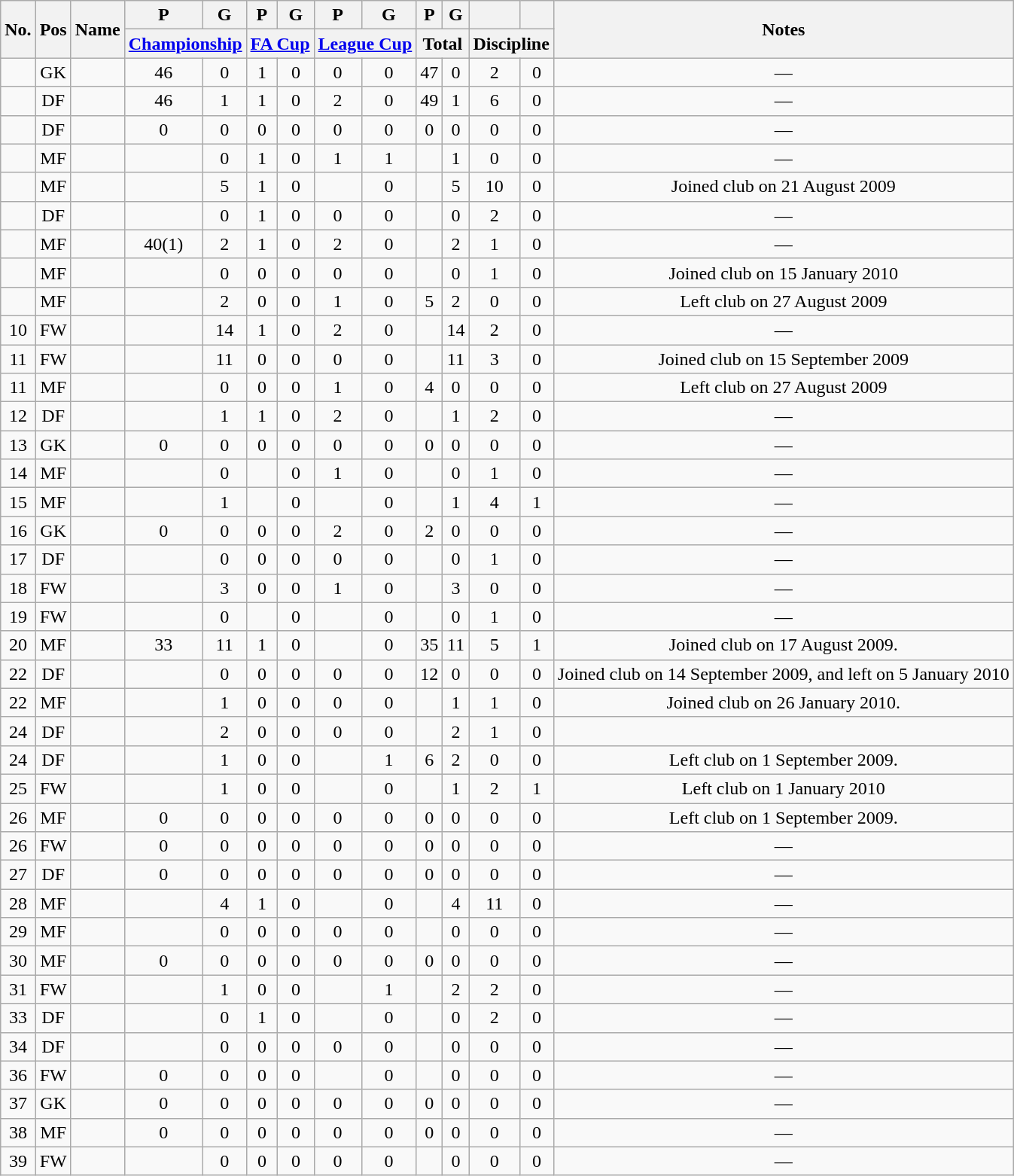<table class="wikitable sortable" style="text-align:center">
<tr>
<th rowspan=2>No.</th>
<th rowspan=2>Pos</th>
<th rowspan=2>Name</th>
<th>P</th>
<th>G</th>
<th>P</th>
<th>G</th>
<th>P</th>
<th>G</th>
<th>P</th>
<th>G</th>
<th></th>
<th></th>
<th rowspan=2 class="unsortable">Notes</th>
</tr>
<tr class="unsortable">
<th colspan=2><a href='#'>Championship</a></th>
<th colspan=2><a href='#'>FA Cup</a></th>
<th colspan=2><a href='#'>League Cup</a></th>
<th colspan=2>Total</th>
<th colspan=2>Discipline</th>
</tr>
<tr>
<td></td>
<td>GK</td>
<td align=left></td>
<td>46</td>
<td>0</td>
<td>1</td>
<td>0</td>
<td>0</td>
<td>0</td>
<td>47</td>
<td>0</td>
<td>2</td>
<td>0</td>
<td>—</td>
</tr>
<tr>
<td></td>
<td>DF</td>
<td align=left></td>
<td>46</td>
<td>1</td>
<td>1</td>
<td>0</td>
<td>2</td>
<td>0</td>
<td>49</td>
<td>1</td>
<td>6</td>
<td>0</td>
<td>—</td>
</tr>
<tr>
<td></td>
<td>DF</td>
<td align=left></td>
<td>0</td>
<td>0</td>
<td>0</td>
<td>0</td>
<td>0</td>
<td>0</td>
<td>0</td>
<td>0</td>
<td>0</td>
<td>0</td>
<td>—</td>
</tr>
<tr>
<td></td>
<td>MF</td>
<td align=left></td>
<td></td>
<td>0</td>
<td>1</td>
<td>0</td>
<td>1</td>
<td>1</td>
<td></td>
<td>1</td>
<td>0</td>
<td>0</td>
<td>—</td>
</tr>
<tr>
<td></td>
<td>MF</td>
<td align=left></td>
<td></td>
<td>5</td>
<td>1</td>
<td>0</td>
<td></td>
<td>0</td>
<td></td>
<td>5</td>
<td>10</td>
<td>0</td>
<td>Joined club on 21 August 2009</td>
</tr>
<tr>
<td></td>
<td>DF</td>
<td align=left></td>
<td></td>
<td>0</td>
<td>1</td>
<td>0</td>
<td>0</td>
<td>0</td>
<td></td>
<td>0</td>
<td>2</td>
<td>0</td>
<td>—</td>
</tr>
<tr>
<td></td>
<td>MF</td>
<td align=left></td>
<td>40(1)</td>
<td>2</td>
<td>1</td>
<td>0</td>
<td>2</td>
<td>0</td>
<td></td>
<td>2</td>
<td>1</td>
<td>0</td>
<td>—</td>
</tr>
<tr>
<td></td>
<td>MF</td>
<td align=left></td>
<td></td>
<td>0</td>
<td>0</td>
<td>0</td>
<td>0</td>
<td>0</td>
<td></td>
<td>0</td>
<td>1</td>
<td>0</td>
<td>Joined club on 15 January 2010</td>
</tr>
<tr>
<td></td>
<td>MF</td>
<td align=left></td>
<td></td>
<td>2</td>
<td>0</td>
<td>0</td>
<td>1</td>
<td>0</td>
<td>5</td>
<td>2</td>
<td>0</td>
<td>0</td>
<td>Left club on 27 August 2009</td>
</tr>
<tr>
<td>10</td>
<td>FW</td>
<td align=left></td>
<td></td>
<td>14</td>
<td>1</td>
<td>0</td>
<td>2</td>
<td>0</td>
<td></td>
<td>14</td>
<td>2</td>
<td>0</td>
<td>—</td>
</tr>
<tr>
<td>11</td>
<td>FW</td>
<td align=left></td>
<td></td>
<td>11</td>
<td>0</td>
<td>0</td>
<td>0</td>
<td>0</td>
<td></td>
<td>11</td>
<td>3</td>
<td>0</td>
<td>Joined club on 15 September 2009</td>
</tr>
<tr>
<td>11</td>
<td>MF</td>
<td align=left></td>
<td></td>
<td>0</td>
<td>0</td>
<td>0</td>
<td>1</td>
<td>0</td>
<td>4</td>
<td>0</td>
<td>0</td>
<td>0</td>
<td>Left club on 27 August 2009</td>
</tr>
<tr>
<td>12</td>
<td>DF</td>
<td align=left></td>
<td></td>
<td>1</td>
<td>1</td>
<td>0</td>
<td>2</td>
<td>0</td>
<td></td>
<td>1</td>
<td>2</td>
<td>0</td>
<td>—</td>
</tr>
<tr>
<td>13</td>
<td>GK</td>
<td align=left></td>
<td>0</td>
<td>0</td>
<td>0</td>
<td>0</td>
<td>0</td>
<td>0</td>
<td>0</td>
<td>0</td>
<td>0</td>
<td>0</td>
<td>—</td>
</tr>
<tr>
<td>14</td>
<td>MF</td>
<td align=left></td>
<td></td>
<td>0</td>
<td></td>
<td>0</td>
<td>1</td>
<td>0</td>
<td></td>
<td>0</td>
<td>1</td>
<td>0</td>
<td>—</td>
</tr>
<tr>
<td>15</td>
<td>MF</td>
<td align=left></td>
<td></td>
<td>1</td>
<td></td>
<td>0</td>
<td></td>
<td>0</td>
<td></td>
<td>1</td>
<td>4</td>
<td>1</td>
<td>—</td>
</tr>
<tr>
<td>16</td>
<td>GK</td>
<td align=left></td>
<td>0</td>
<td>0</td>
<td>0</td>
<td>0</td>
<td>2</td>
<td>0</td>
<td>2</td>
<td>0</td>
<td>0</td>
<td>0</td>
<td>—</td>
</tr>
<tr>
<td>17</td>
<td>DF</td>
<td align=left></td>
<td></td>
<td>0</td>
<td>0</td>
<td>0</td>
<td>0</td>
<td>0</td>
<td></td>
<td>0</td>
<td>1</td>
<td>0</td>
<td>—</td>
</tr>
<tr>
<td>18</td>
<td>FW</td>
<td align=left></td>
<td></td>
<td>3</td>
<td>0</td>
<td>0</td>
<td>1</td>
<td>0</td>
<td></td>
<td>3</td>
<td>0</td>
<td>0</td>
<td>—</td>
</tr>
<tr>
<td>19</td>
<td>FW</td>
<td align=left></td>
<td></td>
<td>0</td>
<td></td>
<td>0</td>
<td></td>
<td>0</td>
<td></td>
<td>0</td>
<td>1</td>
<td>0</td>
<td>—</td>
</tr>
<tr>
<td>20</td>
<td>MF</td>
<td align=left></td>
<td>33</td>
<td>11</td>
<td>1</td>
<td>0</td>
<td></td>
<td>0</td>
<td>35</td>
<td>11</td>
<td>5</td>
<td>1</td>
<td>Joined club on 17 August 2009.</td>
</tr>
<tr>
<td>22</td>
<td>DF</td>
<td align=left></td>
<td></td>
<td>0</td>
<td>0</td>
<td>0</td>
<td>0</td>
<td>0</td>
<td>12</td>
<td>0</td>
<td>0</td>
<td>0</td>
<td>Joined club on 14 September 2009, and left on 5 January 2010</td>
</tr>
<tr>
<td>22</td>
<td>MF</td>
<td align=left></td>
<td></td>
<td>1</td>
<td>0</td>
<td>0</td>
<td>0</td>
<td>0</td>
<td></td>
<td>1</td>
<td>1</td>
<td>0</td>
<td>Joined club on 26 January 2010.</td>
</tr>
<tr>
<td>24</td>
<td>DF</td>
<td align=left></td>
<td></td>
<td>2</td>
<td>0</td>
<td>0</td>
<td>0</td>
<td>0</td>
<td></td>
<td>2</td>
<td>1</td>
<td>0</td>
</tr>
<tr>
<td>24</td>
<td>DF</td>
<td align=left></td>
<td></td>
<td>1</td>
<td>0</td>
<td>0</td>
<td></td>
<td>1</td>
<td>6</td>
<td>2</td>
<td>0</td>
<td>0</td>
<td>Left club on 1 September 2009.</td>
</tr>
<tr>
<td>25</td>
<td>FW</td>
<td align=left></td>
<td></td>
<td>1</td>
<td>0</td>
<td>0</td>
<td></td>
<td>0</td>
<td></td>
<td>1</td>
<td>2</td>
<td>1</td>
<td>Left club on 1 January 2010</td>
</tr>
<tr>
<td>26</td>
<td>MF</td>
<td align=left></td>
<td>0</td>
<td>0</td>
<td>0</td>
<td>0</td>
<td>0</td>
<td>0</td>
<td>0</td>
<td>0</td>
<td>0</td>
<td>0</td>
<td>Left club on 1 September 2009.</td>
</tr>
<tr>
<td>26</td>
<td>FW</td>
<td align=left></td>
<td>0</td>
<td>0</td>
<td>0</td>
<td>0</td>
<td>0</td>
<td>0</td>
<td>0</td>
<td>0</td>
<td>0</td>
<td>0</td>
<td>—</td>
</tr>
<tr>
<td>27</td>
<td>DF</td>
<td align=left></td>
<td>0</td>
<td>0</td>
<td>0</td>
<td>0</td>
<td>0</td>
<td>0</td>
<td>0</td>
<td>0</td>
<td>0</td>
<td>0</td>
<td>—</td>
</tr>
<tr>
<td>28</td>
<td>MF</td>
<td align=left></td>
<td></td>
<td>4</td>
<td>1</td>
<td>0</td>
<td></td>
<td>0</td>
<td></td>
<td>4</td>
<td>11</td>
<td>0</td>
<td>—</td>
</tr>
<tr>
<td>29</td>
<td>MF</td>
<td align=left></td>
<td></td>
<td>0</td>
<td>0</td>
<td>0</td>
<td>0</td>
<td>0</td>
<td></td>
<td>0</td>
<td>0</td>
<td>0</td>
<td>—</td>
</tr>
<tr>
<td>30</td>
<td>MF</td>
<td align=left></td>
<td>0</td>
<td>0</td>
<td>0</td>
<td>0</td>
<td>0</td>
<td>0</td>
<td>0</td>
<td>0</td>
<td>0</td>
<td>0</td>
<td>—</td>
</tr>
<tr>
<td>31</td>
<td>FW</td>
<td align=left></td>
<td></td>
<td>1</td>
<td>0</td>
<td>0</td>
<td></td>
<td>1</td>
<td></td>
<td>2</td>
<td>2</td>
<td>0</td>
<td>—</td>
</tr>
<tr>
<td>33</td>
<td>DF</td>
<td align=left></td>
<td></td>
<td>0</td>
<td>1</td>
<td>0</td>
<td></td>
<td>0</td>
<td></td>
<td>0</td>
<td>2</td>
<td>0</td>
<td>—</td>
</tr>
<tr>
<td>34</td>
<td>DF</td>
<td align=left></td>
<td></td>
<td>0</td>
<td>0</td>
<td>0</td>
<td>0</td>
<td>0</td>
<td></td>
<td>0</td>
<td>0</td>
<td>0</td>
<td>—</td>
</tr>
<tr>
<td>36</td>
<td>FW</td>
<td align=left></td>
<td>0</td>
<td>0</td>
<td>0</td>
<td>0</td>
<td></td>
<td>0</td>
<td></td>
<td>0</td>
<td>0</td>
<td>0</td>
<td>—</td>
</tr>
<tr>
<td>37</td>
<td>GK</td>
<td align=left></td>
<td>0</td>
<td>0</td>
<td>0</td>
<td>0</td>
<td>0</td>
<td>0</td>
<td>0</td>
<td>0</td>
<td>0</td>
<td>0</td>
<td>—</td>
</tr>
<tr>
<td>38</td>
<td>MF</td>
<td align=left></td>
<td>0</td>
<td>0</td>
<td>0</td>
<td>0</td>
<td>0</td>
<td>0</td>
<td>0</td>
<td>0</td>
<td>0</td>
<td>0</td>
<td>—</td>
</tr>
<tr>
<td>39</td>
<td>FW</td>
<td align=left></td>
<td></td>
<td>0</td>
<td>0</td>
<td>0</td>
<td>0</td>
<td>0</td>
<td></td>
<td>0</td>
<td>0</td>
<td>0</td>
<td>—</td>
</tr>
</table>
